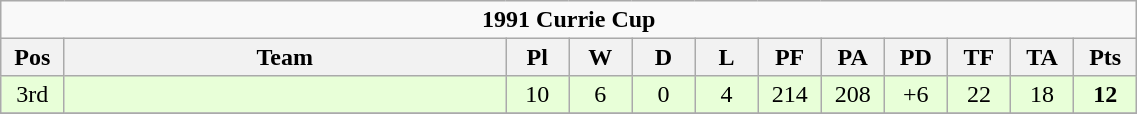<table class="wikitable" style="text-align:center; line-height:110%; font-size:100%; width:60%;">
<tr>
<td colspan="12" cellpadding="0" cellspacing="0"><strong>1991 Currie Cup</strong></td>
</tr>
<tr>
<th style="width:5%;">Pos</th>
<th style="width:35%;">Team</th>
<th style="width:5%;">Pl</th>
<th style="width:5%;">W</th>
<th style="width:5%;">D</th>
<th style="width:5%;">L</th>
<th style="width:5%;">PF</th>
<th style="width:5%;">PA</th>
<th style="width:5%;">PD</th>
<th style="width:5%;">TF</th>
<th style="width:5%;">TA</th>
<th style="width:5%;">Pts<br></th>
</tr>
<tr bgcolor=#E8FFD8 align=center>
<td>3rd</td>
<td align=left></td>
<td>10</td>
<td>6</td>
<td>0</td>
<td>4</td>
<td>214</td>
<td>208</td>
<td>+6</td>
<td>22</td>
<td>18</td>
<td><strong>12</strong></td>
</tr>
<tr bgcolor=#E8FFD8 align=center>
</tr>
</table>
